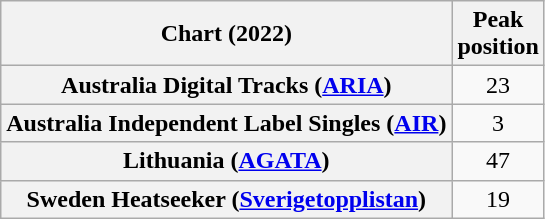<table class="wikitable sortable plainrowheaders" style="text-align:center;">
<tr>
<th scope="col">Chart (2022)</th>
<th scope="col">Peak<br>position</th>
</tr>
<tr>
<th scope="row">Australia Digital Tracks (<a href='#'>ARIA</a>)</th>
<td>23</td>
</tr>
<tr>
<th scope="row">Australia Independent Label Singles (<a href='#'>AIR</a>)</th>
<td>3</td>
</tr>
<tr>
<th scope="row">Lithuania (<a href='#'>AGATA</a>)</th>
<td>47</td>
</tr>
<tr>
<th scope="row">Sweden Heatseeker (<a href='#'>Sverigetopplistan</a>)</th>
<td>19</td>
</tr>
</table>
